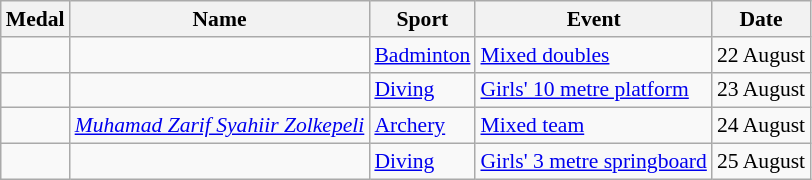<table class="wikitable sortable" style="font-size:90%">
<tr>
<th>Medal</th>
<th>Name</th>
<th>Sport</th>
<th>Event</th>
<th>Date</th>
</tr>
<tr>
<td></td>
<td><em> </em></td>
<td><a href='#'>Badminton</a></td>
<td><a href='#'>Mixed doubles</a></td>
<td>22 August</td>
</tr>
<tr>
<td></td>
<td></td>
<td><a href='#'>Diving</a></td>
<td><a href='#'>Girls' 10 metre platform</a></td>
<td>23 August</td>
</tr>
<tr>
<td></td>
<td><em><a href='#'>Muhamad Zarif Syahiir Zolkepeli</a></em></td>
<td><a href='#'>Archery</a></td>
<td><a href='#'>Mixed team</a></td>
<td>24 August</td>
</tr>
<tr>
<td></td>
<td></td>
<td><a href='#'>Diving</a></td>
<td><a href='#'>Girls' 3 metre springboard</a></td>
<td>25 August</td>
</tr>
</table>
